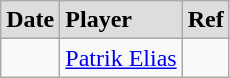<table class="wikitable">
<tr style="background:#ddd;">
<td><strong>Date</strong></td>
<td><strong>Player</strong></td>
<td><strong>Ref</strong></td>
</tr>
<tr>
<td></td>
<td><a href='#'>Patrik Elias</a></td>
<td></td>
</tr>
</table>
